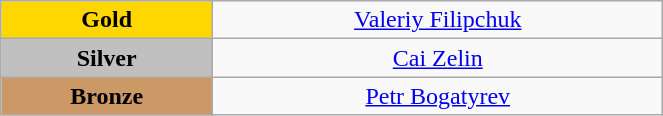<table class="wikitable" style="text-align:center; " width="35%">
<tr>
<td bgcolor="gold"><strong>Gold</strong></td>
<td><a href='#'>Valeriy Filipchuk</a><br>  <small><em></em></small></td>
</tr>
<tr>
<td bgcolor="silver"><strong>Silver</strong></td>
<td><a href='#'>Cai Zelin</a><br>  <small><em></em></small></td>
</tr>
<tr>
<td bgcolor="CC9966"><strong>Bronze</strong></td>
<td><a href='#'>Petr Bogatyrev</a><br>  <small><em></em></small></td>
</tr>
</table>
